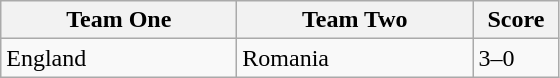<table class="wikitable">
<tr>
<th width=150>Team One</th>
<th width=150>Team Two</th>
<th width=50>Score</th>
</tr>
<tr>
<td>England</td>
<td>Romania</td>
<td>3–0</td>
</tr>
</table>
